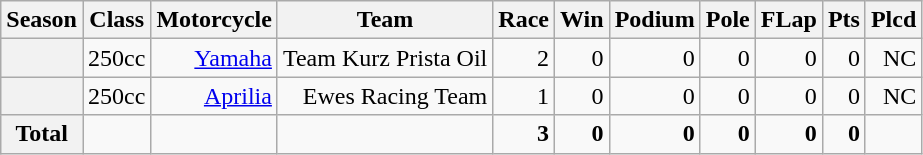<table class="wikitable" style="text-align:right">
<tr>
<th>Season</th>
<th>Class</th>
<th>Motorcycle</th>
<th>Team</th>
<th>Race</th>
<th>Win</th>
<th>Podium</th>
<th>Pole</th>
<th>FLap</th>
<th>Pts</th>
<th>Plcd</th>
</tr>
<tr>
<th></th>
<td>250cc</td>
<td><a href='#'>Yamaha</a></td>
<td>Team Kurz Prista Oil</td>
<td>2</td>
<td>0</td>
<td>0</td>
<td>0</td>
<td>0</td>
<td>0</td>
<td>NC</td>
</tr>
<tr>
<th></th>
<td>250cc</td>
<td><a href='#'>Aprilia</a></td>
<td>Ewes Racing Team</td>
<td>1</td>
<td>0</td>
<td>0</td>
<td>0</td>
<td>0</td>
<td>0</td>
<td>NC</td>
</tr>
<tr>
<th>Total</th>
<td></td>
<td></td>
<td></td>
<td><strong>3</strong></td>
<td><strong>0</strong></td>
<td><strong>0</strong></td>
<td><strong>0</strong></td>
<td><strong>0</strong></td>
<td><strong>0</strong></td>
<td></td>
</tr>
</table>
